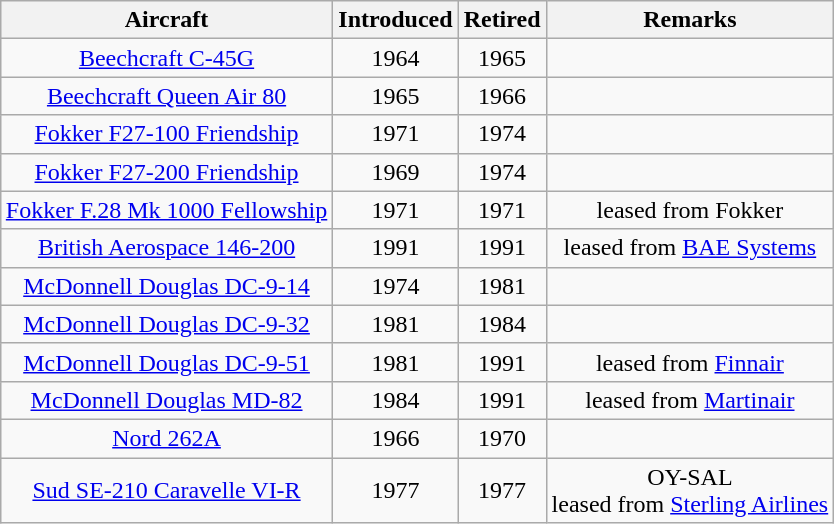<table class="wikitable" style="margin:auto;text-align:center">
<tr>
<th>Aircraft</th>
<th>Introduced</th>
<th>Retired</th>
<th>Remarks</th>
</tr>
<tr>
<td><a href='#'>Beechcraft C-45G</a></td>
<td>1964</td>
<td>1965</td>
<td></td>
</tr>
<tr>
<td><a href='#'>Beechcraft Queen Air 80</a></td>
<td>1965</td>
<td>1966</td>
<td></td>
</tr>
<tr>
<td><a href='#'>Fokker F27-100 Friendship</a></td>
<td>1971</td>
<td>1974</td>
<td></td>
</tr>
<tr>
<td><a href='#'>Fokker F27-200 Friendship</a></td>
<td>1969</td>
<td>1974</td>
<td></td>
</tr>
<tr>
<td><a href='#'>Fokker F.28 Mk 1000 Fellowship</a></td>
<td>1971</td>
<td>1971</td>
<td>leased from Fokker</td>
</tr>
<tr>
<td><a href='#'>British Aerospace 146-200</a></td>
<td>1991</td>
<td>1991</td>
<td>leased from <a href='#'>BAE Systems</a></td>
</tr>
<tr>
<td><a href='#'>McDonnell Douglas DC-9-14</a></td>
<td>1974</td>
<td>1981</td>
<td></td>
</tr>
<tr>
<td><a href='#'>McDonnell Douglas DC-9-32</a></td>
<td>1981</td>
<td>1984</td>
<td></td>
</tr>
<tr>
<td><a href='#'>McDonnell Douglas DC-9-51</a></td>
<td>1981</td>
<td>1991</td>
<td>leased from <a href='#'>Finnair</a></td>
</tr>
<tr>
<td><a href='#'>McDonnell Douglas MD-82</a></td>
<td>1984</td>
<td>1991</td>
<td>leased from <a href='#'>Martinair</a></td>
</tr>
<tr>
<td><a href='#'>Nord 262A</a></td>
<td>1966</td>
<td>1970</td>
<td></td>
</tr>
<tr>
<td><a href='#'>Sud SE-210 Caravelle VI-R</a></td>
<td>1977</td>
<td>1977</td>
<td>OY-SAL<br>leased from <a href='#'>Sterling Airlines</a></td>
</tr>
</table>
